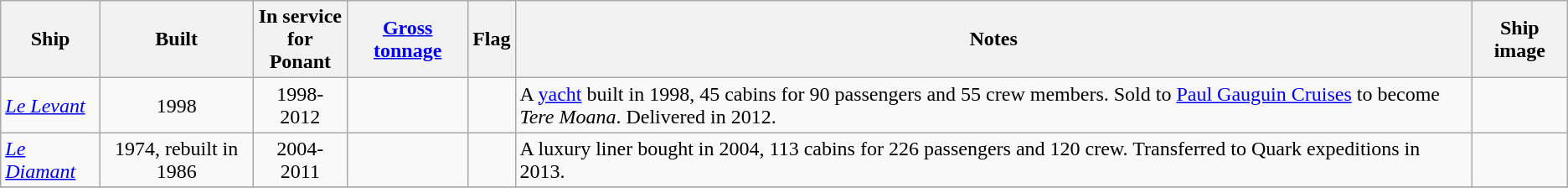<table class="wikitable sortable">
<tr>
<th>Ship</th>
<th>Built</th>
<th>In service<br>for Ponant</th>
<th><a href='#'>Gross tonnage</a></th>
<th>Flag</th>
<th>Notes</th>
<th>Ship image</th>
</tr>
<tr>
<td><em><a href='#'>Le Levant</a></em></td>
<td align="Center">1998</td>
<td align="Center">1998-2012</td>
<td align="center"></td>
<td></td>
<td>A <a href='#'>yacht</a> built in 1998, 45 cabins for 90 passengers and 55 crew members. Sold to <a href='#'>Paul Gauguin Cruises</a> to become <em>Tere Moana</em>. Delivered in 2012.</td>
<td></td>
</tr>
<tr>
<td><em><a href='#'>Le Diamant</a></em></td>
<td align="Center">1974, rebuilt in 1986</td>
<td align="Center">2004-2011</td>
<td align="center"></td>
<td></td>
<td>A luxury liner bought in 2004, 113 cabins for 226 passengers and 120 crew. Transferred to Quark expeditions in 2013.</td>
<td></td>
</tr>
<tr>
</tr>
</table>
